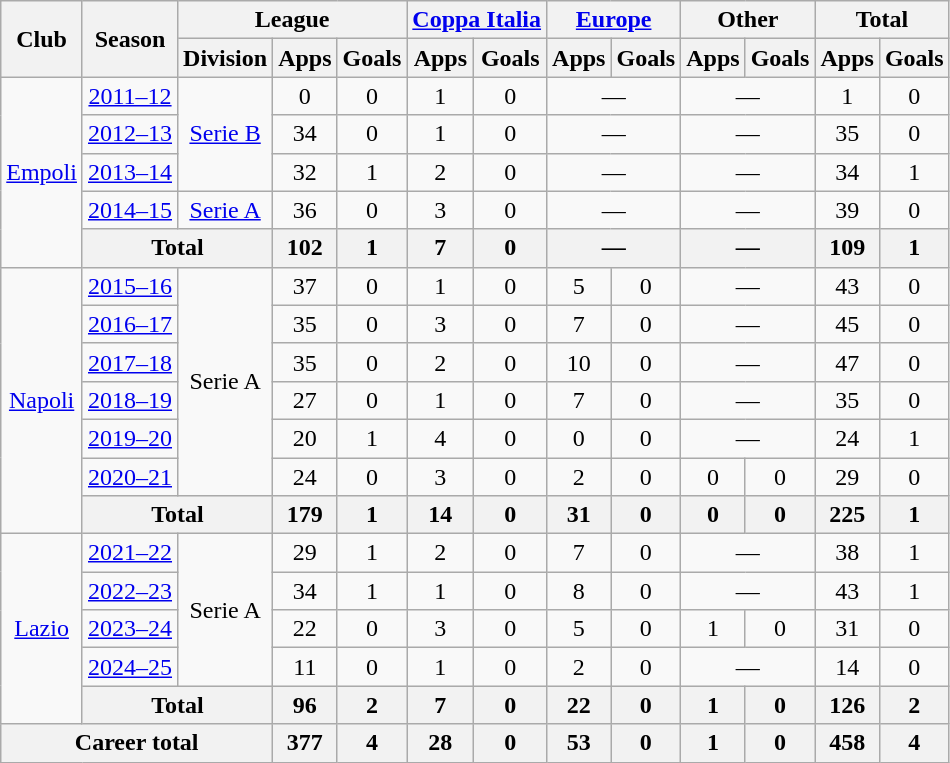<table class="wikitable" style="text-align:center">
<tr>
<th rowspan="2">Club</th>
<th rowspan="2">Season</th>
<th colspan="3">League</th>
<th colspan="2"><a href='#'>Coppa Italia</a></th>
<th colspan="2"><a href='#'>Europe</a></th>
<th colspan="2">Other</th>
<th colspan="2">Total</th>
</tr>
<tr>
<th>Division</th>
<th>Apps</th>
<th>Goals</th>
<th>Apps</th>
<th>Goals</th>
<th>Apps</th>
<th>Goals</th>
<th>Apps</th>
<th>Goals</th>
<th>Apps</th>
<th>Goals</th>
</tr>
<tr>
<td rowspan="5"><a href='#'>Empoli</a></td>
<td><a href='#'>2011–12</a></td>
<td rowspan="3"><a href='#'>Serie B</a></td>
<td>0</td>
<td>0</td>
<td>1</td>
<td>0</td>
<td colspan="2">—</td>
<td colspan="2">—</td>
<td>1</td>
<td>0</td>
</tr>
<tr>
<td><a href='#'>2012–13</a></td>
<td>34</td>
<td>0</td>
<td>1</td>
<td>0</td>
<td colspan="2">—</td>
<td colspan="2">—</td>
<td>35</td>
<td>0</td>
</tr>
<tr>
<td><a href='#'>2013–14</a></td>
<td>32</td>
<td>1</td>
<td>2</td>
<td>0</td>
<td colspan="2">—</td>
<td colspan="2">—</td>
<td>34</td>
<td>1</td>
</tr>
<tr>
<td><a href='#'>2014–15</a></td>
<td><a href='#'>Serie A</a></td>
<td>36</td>
<td>0</td>
<td>3</td>
<td>0</td>
<td colspan="2">—</td>
<td colspan="2">—</td>
<td>39</td>
<td>0</td>
</tr>
<tr>
<th colspan="2">Total</th>
<th>102</th>
<th>1</th>
<th>7</th>
<th>0</th>
<th colspan="2">—</th>
<th colspan="2">—</th>
<th>109</th>
<th>1</th>
</tr>
<tr>
<td rowspan="7"><a href='#'>Napoli</a></td>
<td><a href='#'>2015–16</a></td>
<td rowspan="6">Serie A</td>
<td>37</td>
<td>0</td>
<td>1</td>
<td>0</td>
<td>5</td>
<td>0</td>
<td colspan="2">—</td>
<td>43</td>
<td>0</td>
</tr>
<tr>
<td><a href='#'>2016–17</a></td>
<td>35</td>
<td>0</td>
<td>3</td>
<td>0</td>
<td>7</td>
<td>0</td>
<td colspan="2">—</td>
<td>45</td>
<td>0</td>
</tr>
<tr>
<td><a href='#'>2017–18</a></td>
<td>35</td>
<td>0</td>
<td>2</td>
<td>0</td>
<td>10</td>
<td>0</td>
<td colspan="2">—</td>
<td>47</td>
<td>0</td>
</tr>
<tr>
<td><a href='#'>2018–19</a></td>
<td>27</td>
<td>0</td>
<td>1</td>
<td>0</td>
<td>7</td>
<td>0</td>
<td colspan="2">—</td>
<td>35</td>
<td>0</td>
</tr>
<tr>
<td><a href='#'>2019–20</a></td>
<td>20</td>
<td>1</td>
<td>4</td>
<td>0</td>
<td>0</td>
<td>0</td>
<td colspan="2">—</td>
<td>24</td>
<td>1</td>
</tr>
<tr>
<td><a href='#'>2020–21</a></td>
<td>24</td>
<td>0</td>
<td>3</td>
<td>0</td>
<td>2</td>
<td>0</td>
<td>0</td>
<td>0</td>
<td>29</td>
<td>0</td>
</tr>
<tr>
<th colspan="2">Total</th>
<th>179</th>
<th>1</th>
<th>14</th>
<th>0</th>
<th>31</th>
<th>0</th>
<th>0</th>
<th>0</th>
<th>225</th>
<th>1</th>
</tr>
<tr>
<td rowspan="5"><a href='#'>Lazio</a></td>
<td><a href='#'>2021–22</a></td>
<td rowspan="4">Serie A</td>
<td>29</td>
<td>1</td>
<td>2</td>
<td>0</td>
<td>7</td>
<td>0</td>
<td colspan="2">—</td>
<td>38</td>
<td>1</td>
</tr>
<tr>
<td><a href='#'>2022–23</a></td>
<td>34</td>
<td>1</td>
<td>1</td>
<td>0</td>
<td>8</td>
<td>0</td>
<td colspan="2">—</td>
<td>43</td>
<td>1</td>
</tr>
<tr>
<td><a href='#'>2023–24</a></td>
<td>22</td>
<td>0</td>
<td>3</td>
<td>0</td>
<td>5</td>
<td>0</td>
<td>1</td>
<td>0</td>
<td>31</td>
<td>0</td>
</tr>
<tr>
<td><a href='#'>2024–25</a></td>
<td>11</td>
<td>0</td>
<td>1</td>
<td>0</td>
<td>2</td>
<td>0</td>
<td colspan="2">—</td>
<td>14</td>
<td>0</td>
</tr>
<tr>
<th colspan="2">Total</th>
<th>96</th>
<th>2</th>
<th>7</th>
<th>0</th>
<th>22</th>
<th>0</th>
<th>1</th>
<th>0</th>
<th>126</th>
<th>2</th>
</tr>
<tr>
<th colspan="3">Career total</th>
<th>377</th>
<th>4</th>
<th>28</th>
<th>0</th>
<th>53</th>
<th>0</th>
<th>1</th>
<th>0</th>
<th>458</th>
<th>4</th>
</tr>
</table>
